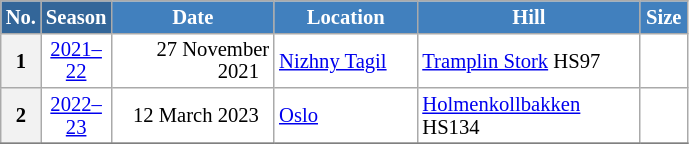<table class="wikitable sortable" style="font-size:86%; line-height:15px; text-align:left; border:grey solid 1px; border-collapse:collapse; background:#ffffff;">
<tr style="background:#efefef;">
<th style="background-color:#369; color:white; width:10px;">No.</th>
<th style="background-color:#369; color:white;  width:30px;">Season</th>
<th style="background-color:#4180be; color:white; width:102px;">Date</th>
<th style="background-color:#4180be; color:white; width:89px;">Location</th>
<th style="background-color:#4180be; color:white; width:142px;">Hill</th>
<th style="background-color:#4180be; color:white; width:25px;">Size</th>
</tr>
<tr>
<th scope=row style="text-align:center;">1</th>
<td align="center"><a href='#'>2021–22</a></td>
<td align=right>27 November 2021  </td>
<td> <a href='#'>Nizhny Tagil</a></td>
<td><a href='#'>Tramplin Stork</a> HS97</td>
<td align=center></td>
</tr>
<tr>
<th scope="row" style="text-align:center;">2</th>
<td align="center"><a href='#'>2022–23</a></td>
<td align=right>12 March 2023  </td>
<td> <a href='#'>Oslo</a></td>
<td><a href='#'>Holmenkollbakken</a> HS134</td>
<td align=center></td>
</tr>
<tr>
</tr>
</table>
